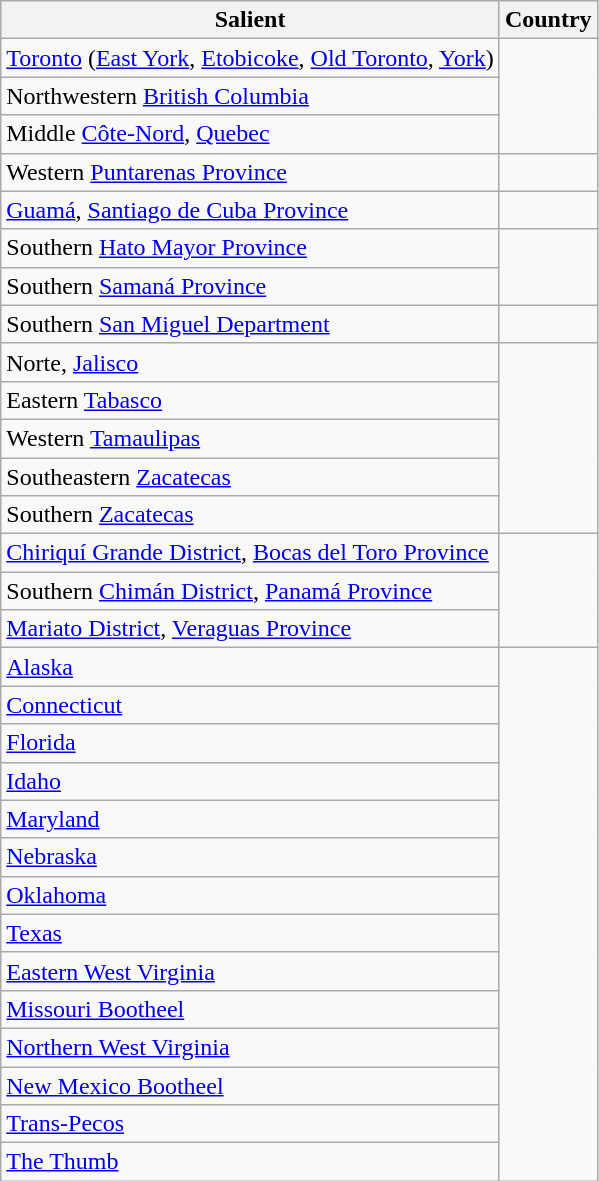<table class="wikitable sortable">
<tr>
<th>Salient</th>
<th>Country</th>
</tr>
<tr>
<td><a href='#'>Toronto</a> (<a href='#'>East York</a>, <a href='#'>Etobicoke</a>, <a href='#'>Old Toronto</a>, <a href='#'>York</a>)</td>
<td rowspan="3"></td>
</tr>
<tr>
<td>Northwestern <a href='#'>British Columbia</a></td>
</tr>
<tr>
<td>Middle <a href='#'>Côte-Nord</a>, <a href='#'>Quebec</a></td>
</tr>
<tr>
<td>Western <a href='#'>Puntarenas Province</a></td>
<td></td>
</tr>
<tr>
<td><a href='#'>Guamá</a>, <a href='#'>Santiago de Cuba Province</a></td>
<td></td>
</tr>
<tr>
<td>Southern <a href='#'>Hato Mayor Province</a></td>
<td rowspan="2"></td>
</tr>
<tr>
<td>Southern <a href='#'>Samaná Province</a></td>
</tr>
<tr>
<td>Southern <a href='#'>San Miguel Department</a></td>
<td></td>
</tr>
<tr>
<td>Norte, <a href='#'>Jalisco</a></td>
<td rowspan="5"></td>
</tr>
<tr>
<td>Eastern <a href='#'>Tabasco</a></td>
</tr>
<tr>
<td>Western <a href='#'>Tamaulipas</a></td>
</tr>
<tr>
<td>Southeastern <a href='#'>Zacatecas</a></td>
</tr>
<tr>
<td>Southern <a href='#'>Zacatecas</a></td>
</tr>
<tr>
<td><a href='#'>Chiriquí Grande District</a>, <a href='#'>Bocas del Toro Province</a></td>
<td rowspan="3"></td>
</tr>
<tr>
<td>Southern <a href='#'>Chimán District</a>, <a href='#'>Panamá Province</a></td>
</tr>
<tr>
<td><a href='#'>Mariato District</a>, <a href='#'>Veraguas Province</a></td>
</tr>
<tr>
<td><a href='#'>Alaska</a></td>
<td rowspan="14"></td>
</tr>
<tr>
<td><a href='#'>Connecticut</a></td>
</tr>
<tr>
<td><a href='#'>Florida</a></td>
</tr>
<tr>
<td><a href='#'>Idaho</a></td>
</tr>
<tr>
<td><a href='#'>Maryland</a></td>
</tr>
<tr>
<td><a href='#'>Nebraska</a></td>
</tr>
<tr>
<td><a href='#'>Oklahoma</a></td>
</tr>
<tr>
<td><a href='#'>Texas</a></td>
</tr>
<tr>
<td><a href='#'>Eastern West Virginia</a></td>
</tr>
<tr>
<td><a href='#'>Missouri Bootheel</a></td>
</tr>
<tr>
<td><a href='#'>Northern West Virginia</a></td>
</tr>
<tr>
<td><a href='#'>New Mexico Bootheel</a></td>
</tr>
<tr>
<td><a href='#'>Trans-Pecos</a></td>
</tr>
<tr>
<td><a href='#'>The Thumb</a></td>
</tr>
</table>
